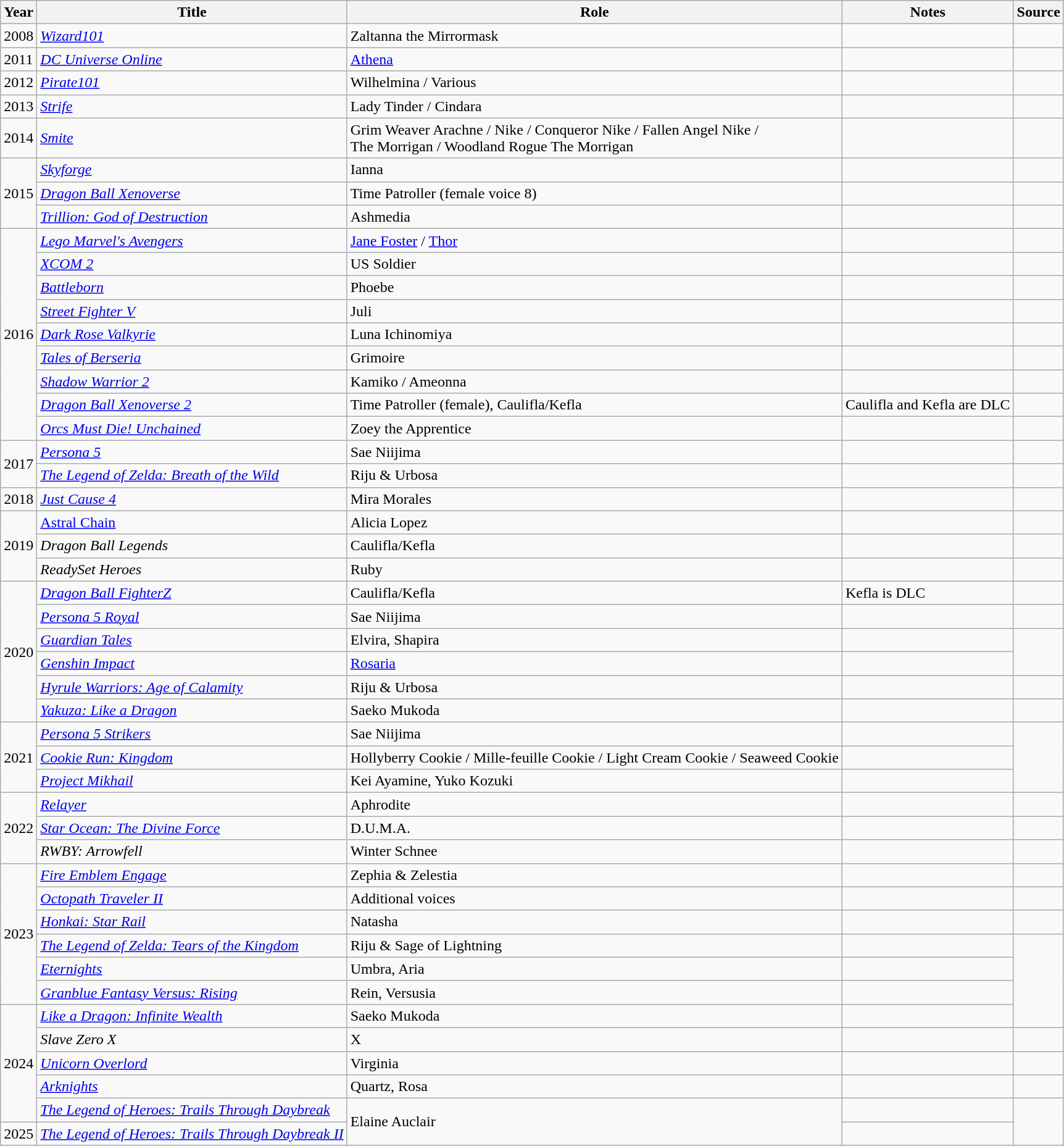<table class="wikitable sortable plainrowheaders">
<tr>
<th>Year</th>
<th>Title</th>
<th>Role</th>
<th class="unsortable">Notes</th>
<th class="unsortable">Source</th>
</tr>
<tr>
<td>2008</td>
<td><em><a href='#'>Wizard101</a></em></td>
<td>Zaltanna the Mirrormask</td>
<td></td>
<td></td>
</tr>
<tr>
<td>2011</td>
<td><em><a href='#'>DC Universe Online</a></em></td>
<td><a href='#'>Athena</a></td>
<td></td>
<td></td>
</tr>
<tr>
<td>2012</td>
<td><em><a href='#'>Pirate101</a></em></td>
<td>Wilhelmina / Various</td>
<td></td>
<td></td>
</tr>
<tr>
<td>2013</td>
<td><em><a href='#'>Strife</a></em></td>
<td>Lady Tinder / Cindara</td>
<td></td>
<td></td>
</tr>
<tr>
<td>2014</td>
<td><em><a href='#'>Smite</a></em></td>
<td>Grim Weaver Arachne / Nike / Conqueror Nike / Fallen Angel Nike /<br> The Morrigan / Woodland Rogue The Morrigan</td>
<td></td>
<td></td>
</tr>
<tr>
<td rowspan="3">2015</td>
<td><em><a href='#'>Skyforge</a></em></td>
<td>Ianna</td>
<td></td>
<td></td>
</tr>
<tr>
<td><em><a href='#'>Dragon Ball Xenoverse</a></em></td>
<td>Time Patroller (female voice 8)</td>
<td></td>
<td></td>
</tr>
<tr>
<td><em><a href='#'>Trillion: God of Destruction</a></em></td>
<td>Ashmedia</td>
<td></td>
<td></td>
</tr>
<tr>
<td rowspan="9">2016</td>
<td><em><a href='#'>Lego Marvel's Avengers</a></em></td>
<td><a href='#'>Jane Foster</a> / <a href='#'>Thor</a></td>
<td></td>
<td></td>
</tr>
<tr>
<td><em><a href='#'>XCOM 2</a></em></td>
<td>US Soldier</td>
<td></td>
<td></td>
</tr>
<tr>
<td><em><a href='#'>Battleborn</a></em></td>
<td>Phoebe</td>
<td></td>
<td></td>
</tr>
<tr>
<td><em><a href='#'>Street Fighter V</a></em></td>
<td>Juli</td>
<td></td>
<td></td>
</tr>
<tr>
<td><em><a href='#'>Dark Rose Valkyrie</a></em></td>
<td>Luna Ichinomiya</td>
<td></td>
<td></td>
</tr>
<tr>
<td><em><a href='#'>Tales of Berseria</a></em></td>
<td>Grimoire</td>
<td></td>
<td></td>
</tr>
<tr>
<td><em><a href='#'>Shadow Warrior 2</a></em></td>
<td>Kamiko / Ameonna</td>
<td></td>
<td></td>
</tr>
<tr>
<td><em><a href='#'>Dragon Ball Xenoverse 2</a></em></td>
<td>Time Patroller (female), Caulifla/Kefla</td>
<td>Caulifla and Kefla are DLC</td>
<td></td>
</tr>
<tr>
<td><em><a href='#'>Orcs Must Die! Unchained</a></em></td>
<td>Zoey the Apprentice</td>
<td></td>
<td></td>
</tr>
<tr>
<td rowspan="2">2017</td>
<td><em><a href='#'>Persona 5</a></em></td>
<td>Sae Niijima</td>
<td></td>
<td></td>
</tr>
<tr>
<td><em><a href='#'>The Legend of Zelda: Breath of the Wild</a></em></td>
<td>Riju & Urbosa</td>
<td></td>
<td></td>
</tr>
<tr>
<td>2018</td>
<td><em><a href='#'>Just Cause 4</a></em></td>
<td>Mira Morales</td>
<td></td>
<td></td>
</tr>
<tr>
<td rowspan="3">2019</td>
<td><a href='#'>Astral Chain</a></td>
<td>Alicia Lopez</td>
<td></td>
<td></td>
</tr>
<tr>
<td><em>Dragon Ball Legends</em></td>
<td>Caulifla/Kefla</td>
<td></td>
<td></td>
</tr>
<tr>
<td><em>ReadySet Heroes</em></td>
<td>Ruby</td>
<td></td>
<td></td>
</tr>
<tr>
<td rowspan="6">2020</td>
<td><em><a href='#'>Dragon Ball FighterZ</a></em></td>
<td>Caulifla/Kefla</td>
<td>Kefla is DLC</td>
<td></td>
</tr>
<tr>
<td><em><a href='#'>Persona 5 Royal</a></em></td>
<td>Sae Niijima</td>
<td></td>
<td></td>
</tr>
<tr>
<td><em><a href='#'>Guardian Tales</a></em></td>
<td>Elvira, Shapira</td>
<td></td>
<td rowspan="2"></td>
</tr>
<tr>
<td><em><a href='#'>Genshin Impact</a></em></td>
<td><a href='#'>Rosaria</a></td>
<td></td>
</tr>
<tr>
<td><em><a href='#'>Hyrule Warriors: Age of Calamity</a></em></td>
<td>Riju & Urbosa</td>
<td></td>
<td></td>
</tr>
<tr>
<td><em><a href='#'>Yakuza: Like a Dragon</a></em></td>
<td>Saeko Mukoda</td>
<td></td>
<td></td>
</tr>
<tr>
<td rowspan="3">2021</td>
<td><em><a href='#'>Persona 5 Strikers</a></em></td>
<td>Sae Niijima</td>
<td></td>
<td rowspan="3"></td>
</tr>
<tr>
<td><em><a href='#'>Cookie Run: Kingdom</a></em></td>
<td>Hollyberry Cookie / Mille-feuille Cookie / Light Cream Cookie / Seaweed Cookie</td>
<td></td>
</tr>
<tr>
<td><em><a href='#'>Project Mikhail</a></em></td>
<td>Kei Ayamine, Yuko Kozuki</td>
<td></td>
</tr>
<tr>
<td rowspan="3">2022</td>
<td><em><a href='#'>Relayer</a></em></td>
<td>Aphrodite</td>
<td></td>
<td></td>
</tr>
<tr>
<td><em><a href='#'>Star Ocean: The Divine Force</a></em></td>
<td>D.U.M.A.</td>
<td></td>
<td></td>
</tr>
<tr>
<td><em>RWBY: Arrowfell</em></td>
<td>Winter Schnee</td>
<td></td>
</tr>
<tr>
<td rowspan="6">2023</td>
<td><em><a href='#'>Fire Emblem Engage</a></em></td>
<td>Zephia & Zelestia</td>
<td></td>
<td></td>
</tr>
<tr>
<td><em><a href='#'>Octopath Traveler II</a></em></td>
<td>Additional voices</td>
<td></td>
<td></td>
</tr>
<tr>
<td><em><a href='#'>Honkai: Star Rail</a></em></td>
<td>Natasha</td>
<td></td>
<td></td>
</tr>
<tr>
<td><em><a href='#'>The Legend of Zelda: Tears of the Kingdom</a></em></td>
<td>Riju & Sage of Lightning</td>
<td></td>
<td rowspan="4"></td>
</tr>
<tr>
<td><em><a href='#'>Eternights</a></em></td>
<td>Umbra, Aria</td>
<td></td>
</tr>
<tr>
<td><em><a href='#'>Granblue Fantasy Versus: Rising</a></em></td>
<td>Rein, Versusia</td>
<td></td>
</tr>
<tr>
<td rowspan="5">2024</td>
<td><em><a href='#'>Like a Dragon: Infinite Wealth</a></em></td>
<td>Saeko Mukoda</td>
<td></td>
</tr>
<tr>
<td><em>Slave Zero X</em></td>
<td>X</td>
<td></td>
<td></td>
</tr>
<tr>
<td><em><a href='#'>Unicorn Overlord</a></em></td>
<td>Virginia</td>
<td></td>
<td></td>
</tr>
<tr>
<td><em><a href='#'>Arknights</a></em></td>
<td>Quartz, Rosa</td>
<td></td>
<td></td>
</tr>
<tr>
<td><em><a href='#'>The Legend of Heroes: Trails Through Daybreak</a></em></td>
<td rowspan="2">Elaine Auclair</td>
<td></td>
<td rowspan="2"></td>
</tr>
<tr>
<td>2025</td>
<td><em><a href='#'>The Legend of Heroes: Trails Through Daybreak II</a></em></td>
<td></td>
</tr>
</table>
